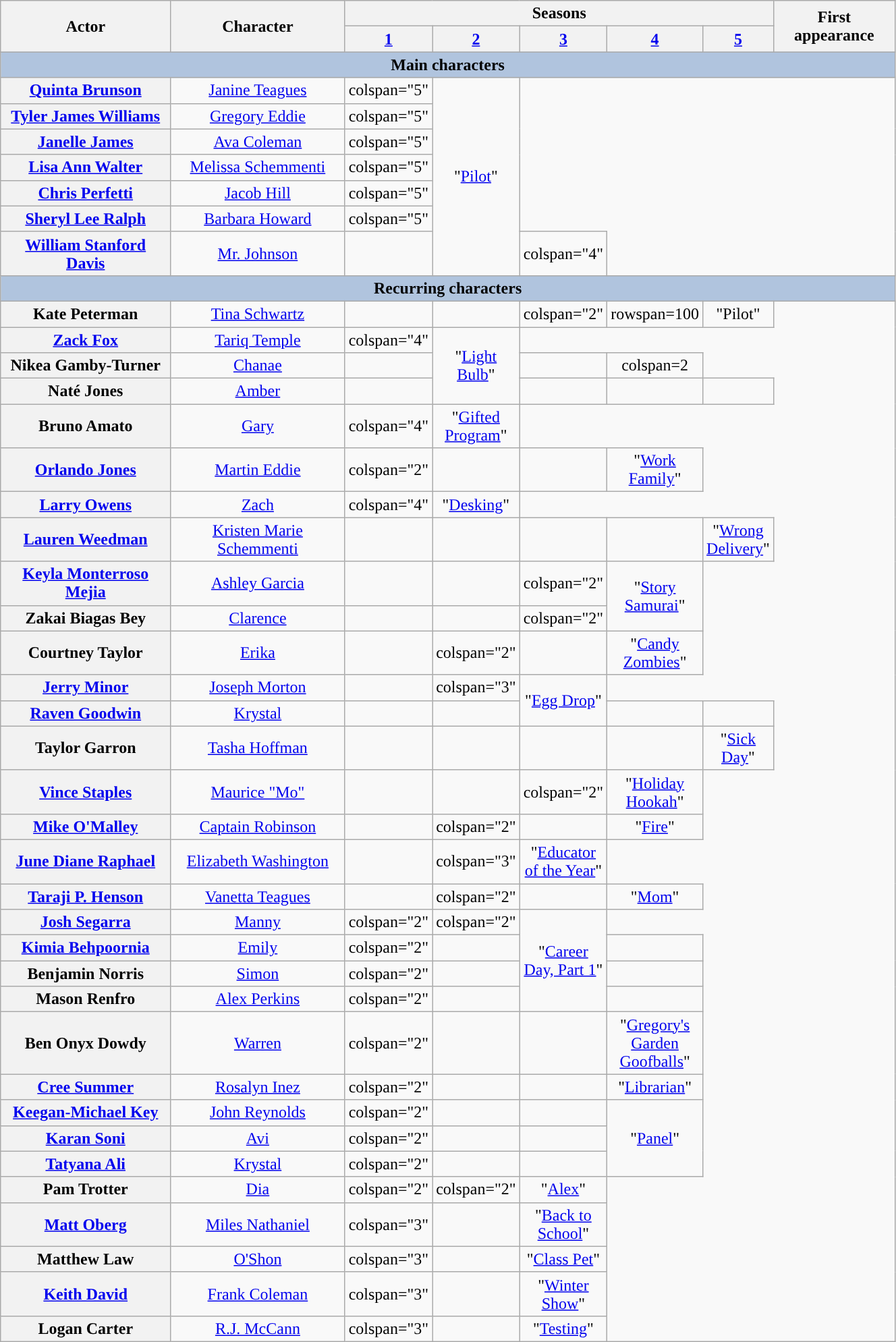<table class="wikitable plainrowheaders" style="text-align:center; width: 70%;">
<tr>
<th scope="col" rowspan="2">Actor</th>
<th scope="col" rowspan="2">Character</th>
<th scope="col" colspan="5">Seasons</th>
<th scope="col" rowspan="2">First appearance</th>
</tr>
<tr>
<th style="width:5%;"><a href='#'>1</a></th>
<th style="width:5%;"><a href='#'>2</a></th>
<th style="width:5%;"><a href='#'>3</a></th>
<th style="width:5%;"><a href='#'>4</a></th>
<th style="width:5%;"><a href='#'>5</a></th>
</tr>
<tr>
<th colspan="9" style="background: LightSteelBlue;">Main characters</th>
</tr>
<tr>
<th scope="row"><a href='#'>Quinta Brunson</a></th>
<td><a href='#'>Janine Teagues</a></td>
<td>colspan="5" </td>
<td rowspan="7">"<a href='#'>Pilot</a>"</td>
</tr>
<tr>
<th scope="row"><a href='#'>Tyler James Williams</a></th>
<td><a href='#'>Gregory Eddie</a></td>
<td>colspan="5" </td>
</tr>
<tr>
<th scope="row"><a href='#'>Janelle James</a></th>
<td><a href='#'>Ava Coleman</a></td>
<td>colspan="5" </td>
</tr>
<tr>
<th scope="row"><a href='#'>Lisa Ann Walter</a></th>
<td><a href='#'>Melissa Schemmenti</a></td>
<td>colspan="5" </td>
</tr>
<tr>
<th scope="row"><a href='#'>Chris Perfetti</a></th>
<td><a href='#'>Jacob Hill</a></td>
<td>colspan="5" </td>
</tr>
<tr>
<th scope="row"><a href='#'>Sheryl Lee Ralph</a></th>
<td><a href='#'>Barbara Howard</a></td>
<td>colspan="5" </td>
</tr>
<tr>
<th scope="row"><a href='#'>William Stanford Davis</a></th>
<td><a href='#'>Mr. Johnson</a></td>
<td></td>
<td>colspan="4" </td>
</tr>
<tr>
<th colspan="8" style="background: LightSteelBlue;">Recurring characters</th>
</tr>
<tr>
<th scope="row">Kate Peterman</th>
<td><a href='#'>Tina Schwartz</a></td>
<td></td>
<td></td>
<td>colspan="2" </td>
<td>rowspan=100 </td>
<td>"Pilot"</td>
</tr>
<tr>
<th scope="row"><a href='#'>Zack Fox</a></th>
<td><a href='#'>Tariq Temple</a></td>
<td>colspan="4" </td>
<td rowspan="3">"<a href='#'>Light Bulb</a>"</td>
</tr>
<tr>
<th scope="row">Nikea Gamby-Turner</th>
<td><a href='#'>Chanae</a></td>
<td></td>
<td></td>
<td>colspan=2 </td>
</tr>
<tr>
<th scope="row">Naté Jones</th>
<td><a href='#'>Amber</a></td>
<td></td>
<td></td>
<td></td>
<td></td>
</tr>
<tr>
<th scope="row">Bruno Amato</th>
<td><a href='#'>Gary</a></td>
<td>colspan="4" </td>
<td>"<a href='#'>Gifted Program</a>"</td>
</tr>
<tr>
<th scope="row"><a href='#'>Orlando Jones</a></th>
<td><a href='#'>Martin Eddie</a></td>
<td>colspan="2" </td>
<td></td>
<td></td>
<td>"<a href='#'>Work Family</a>"</td>
</tr>
<tr>
<th scope="row"><a href='#'>Larry Owens</a></th>
<td><a href='#'>Zach</a></td>
<td>colspan="4" </td>
<td>"<a href='#'>Desking</a>"</td>
</tr>
<tr>
<th scope="row"><a href='#'>Lauren Weedman</a></th>
<td><a href='#'>Kristen Marie Schemmenti</a></td>
<td></td>
<td></td>
<td></td>
<td></td>
<td>"<a href='#'>Wrong Delivery</a>"</td>
</tr>
<tr>
<th scope="row"><a href='#'>Keyla Monterroso Mejia</a></th>
<td><a href='#'>Ashley Garcia</a></td>
<td></td>
<td></td>
<td>colspan="2" </td>
<td rowspan="2">"<a href='#'>Story Samurai</a>"</td>
</tr>
<tr>
<th scope="row">Zakai Biagas Bey</th>
<td><a href='#'>Clarence</a></td>
<td></td>
<td></td>
<td>colspan="2" </td>
</tr>
<tr>
<th scope="row">Courtney Taylor</th>
<td><a href='#'>Erika</a></td>
<td></td>
<td>colspan="2" </td>
<td></td>
<td>"<a href='#'>Candy Zombies</a>"</td>
</tr>
<tr>
<th scope="row"><a href='#'>Jerry Minor</a></th>
<td><a href='#'>Joseph Morton</a></td>
<td></td>
<td>colspan="3" </td>
<td rowspan="2">"<a href='#'>Egg Drop</a>"</td>
</tr>
<tr>
<th scope="row"><a href='#'>Raven Goodwin</a></th>
<td><a href='#'>Krystal</a></td>
<td></td>
<td></td>
<td></td>
<td></td>
</tr>
<tr>
<th scope="row">Taylor Garron</th>
<td><a href='#'>Tasha Hoffman</a></td>
<td></td>
<td></td>
<td></td>
<td></td>
<td>"<a href='#'>Sick Day</a>"</td>
</tr>
<tr>
<th scope="row"><a href='#'>Vince Staples</a></th>
<td><a href='#'>Maurice "Mo"</a></td>
<td></td>
<td></td>
<td>colspan="2" </td>
<td>"<a href='#'>Holiday Hookah</a>"</td>
</tr>
<tr>
<th scope="row"><a href='#'>Mike O'Malley</a></th>
<td><a href='#'>Captain Robinson</a></td>
<td></td>
<td>colspan="2" </td>
<td></td>
<td>"<a href='#'>Fire</a>"</td>
</tr>
<tr>
<th scope="row"><a href='#'>June Diane Raphael</a></th>
<td><a href='#'>Elizabeth Washington</a></td>
<td></td>
<td>colspan="3" </td>
<td>"<a href='#'>Educator of the Year</a>"</td>
</tr>
<tr>
<th scope="row"><a href='#'>Taraji P. Henson</a></th>
<td><a href='#'>Vanetta Teagues</a></td>
<td></td>
<td>colspan="2" </td>
<td></td>
<td>"<a href='#'>Mom</a>"</td>
</tr>
<tr>
<th scope="row"><a href='#'>Josh Segarra</a></th>
<td><a href='#'>Manny</a></td>
<td>colspan="2" </td>
<td>colspan="2" </td>
<td rowspan="4">"<a href='#'>Career Day, Part 1</a>"</td>
</tr>
<tr>
<th scope="row"><a href='#'>Kimia Behpoornia</a></th>
<td><a href='#'>Emily</a></td>
<td>colspan="2" </td>
<td></td>
<td></td>
</tr>
<tr>
<th scope="row">Benjamin Norris</th>
<td><a href='#'>Simon</a></td>
<td>colspan="2" </td>
<td></td>
<td></td>
</tr>
<tr>
<th scope="row">Mason Renfro</th>
<td><a href='#'>Alex Perkins</a></td>
<td>colspan="2" </td>
<td></td>
<td></td>
</tr>
<tr>
<th scope="row">Ben Onyx Dowdy</th>
<td><a href='#'>Warren</a></td>
<td>colspan="2" </td>
<td></td>
<td></td>
<td>"<a href='#'>Gregory's Garden Goofballs</a>"</td>
</tr>
<tr>
<th scope="row"><a href='#'>Cree Summer</a></th>
<td><a href='#'>Rosalyn Inez</a></td>
<td>colspan="2" </td>
<td></td>
<td></td>
<td>"<a href='#'>Librarian</a>"</td>
</tr>
<tr>
<th scope="row"><a href='#'>Keegan-Michael Key</a></th>
<td><a href='#'>John Reynolds</a></td>
<td>colspan="2" </td>
<td></td>
<td></td>
<td rowspan="3">"<a href='#'>Panel</a>"</td>
</tr>
<tr>
<th scope="row"><a href='#'>Karan Soni</a></th>
<td><a href='#'>Avi</a></td>
<td>colspan="2" </td>
<td></td>
<td></td>
</tr>
<tr>
<th scope="row"><a href='#'>Tatyana Ali</a></th>
<td><a href='#'>Krystal</a></td>
<td>colspan="2" </td>
<td></td>
<td></td>
</tr>
<tr>
<th scope="row">Pam Trotter</th>
<td><a href='#'>Dia</a></td>
<td>colspan="2" </td>
<td>colspan="2" </td>
<td>"<a href='#'>Alex</a>"</td>
</tr>
<tr>
<th scope="row"><a href='#'>Matt Oberg</a></th>
<td><a href='#'>Miles Nathaniel</a></td>
<td>colspan="3" </td>
<td></td>
<td>"<a href='#'>Back to School</a>"</td>
</tr>
<tr>
<th scope="row">Matthew Law</th>
<td><a href='#'>O'Shon</a></td>
<td>colspan="3" </td>
<td></td>
<td>"<a href='#'>Class Pet</a>"</td>
</tr>
<tr>
<th scope="row"><a href='#'>Keith David</a></th>
<td><a href='#'>Frank Coleman</a></td>
<td>colspan="3" </td>
<td></td>
<td>"<a href='#'>Winter Show</a>"</td>
</tr>
<tr>
<th scope="row">Logan Carter</th>
<td><a href='#'>R.J. McCann</a></td>
<td>colspan="3" </td>
<td></td>
<td>"<a href='#'>Testing</a>"</td>
</tr>
</table>
